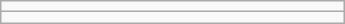<table class="wikitable floatright" width=230px; style="text-align: left;">
<tr>
<td></td>
</tr>
<tr>
<td></td>
</tr>
</table>
